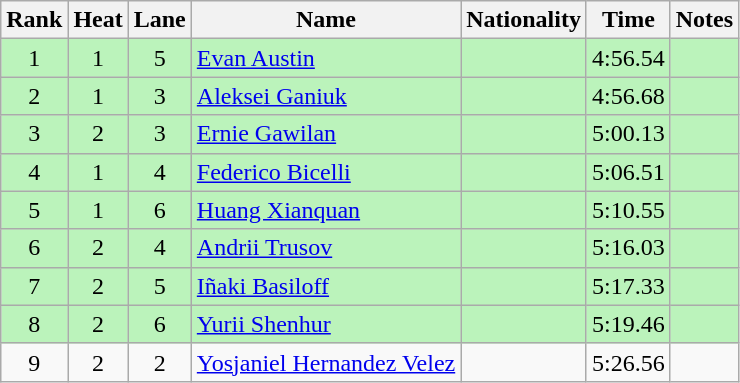<table class="wikitable sortable" style="text-align:center">
<tr>
<th>Rank</th>
<th>Heat</th>
<th>Lane</th>
<th>Name</th>
<th>Nationality</th>
<th>Time</th>
<th>Notes</th>
</tr>
<tr bgcolor="#BBF3BB">
<td>1</td>
<td>1</td>
<td>5</td>
<td align="left"><a href='#'>Evan Austin</a></td>
<td align="left"></td>
<td>4:56.54</td>
<td></td>
</tr>
<tr bgcolor="#BBF3BB">
<td>2</td>
<td>1</td>
<td>3</td>
<td align="left"><a href='#'>Aleksei Ganiuk</a></td>
<td align="left"></td>
<td>4:56.68</td>
<td></td>
</tr>
<tr bgcolor="#BBF3BB">
<td>3</td>
<td>2</td>
<td>3</td>
<td align="left"><a href='#'>Ernie Gawilan</a></td>
<td align="left"></td>
<td>5:00.13</td>
<td></td>
</tr>
<tr bgcolor="#BBF3BB">
<td>4</td>
<td>1</td>
<td>4</td>
<td align="left"><a href='#'>Federico Bicelli</a></td>
<td align="left"></td>
<td>5:06.51</td>
<td></td>
</tr>
<tr bgcolor="#BBF3BB">
<td>5</td>
<td>1</td>
<td>6</td>
<td align="left"><a href='#'>Huang Xianquan</a></td>
<td align="left"></td>
<td>5:10.55</td>
<td></td>
</tr>
<tr bgcolor="#BBF3BB">
<td>6</td>
<td>2</td>
<td>4</td>
<td align="left"><a href='#'>Andrii Trusov</a></td>
<td align="left"></td>
<td>5:16.03</td>
<td></td>
</tr>
<tr bgcolor="#BBF3BB">
<td>7</td>
<td>2</td>
<td>5</td>
<td align="left"><a href='#'>Iñaki Basiloff</a></td>
<td align="left"></td>
<td>5:17.33</td>
<td></td>
</tr>
<tr bgcolor="#BBF3BB">
<td>8</td>
<td>2</td>
<td>6</td>
<td align="left"><a href='#'>Yurii Shenhur</a></td>
<td align="left"></td>
<td>5:19.46</td>
<td></td>
</tr>
<tr>
<td>9</td>
<td>2</td>
<td>2</td>
<td align="left"><a href='#'>Yosjaniel Hernandez Velez</a></td>
<td align="left"></td>
<td>5:26.56</td>
<td></td>
</tr>
</table>
